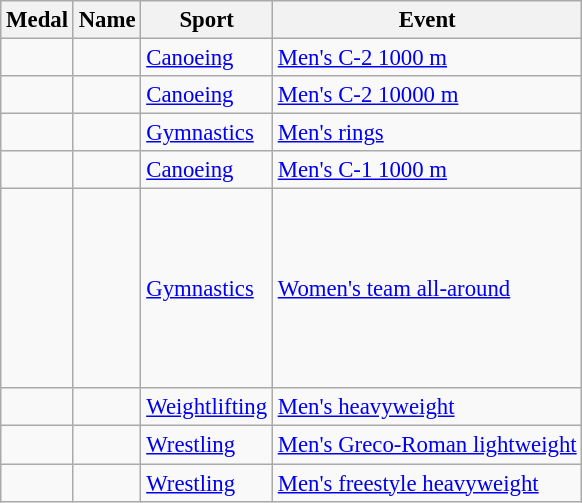<table class="wikitable sortable" style="font-size:95%">
<tr>
<th>Medal</th>
<th>Name</th>
<th>Sport</th>
<th>Event</th>
</tr>
<tr>
<td></td>
<td><br></td>
<td><a href='#'>Canoeing</a></td>
<td><a href='#'>Men's C-2 1000 m</a></td>
</tr>
<tr>
<td></td>
<td><br></td>
<td><a href='#'>Canoeing</a></td>
<td><a href='#'>Men's C-2 10000 m</a></td>
</tr>
<tr>
<td></td>
<td></td>
<td><a href='#'>Gymnastics</a></td>
<td><a href='#'>Men's rings</a></td>
</tr>
<tr>
<td></td>
<td></td>
<td><a href='#'>Canoeing</a></td>
<td><a href='#'>Men's C-1 1000 m</a></td>
</tr>
<tr>
<td></td>
<td><br><br><br><br><br><br><br></td>
<td><a href='#'>Gymnastics</a></td>
<td><a href='#'>Women's team all-around</a></td>
</tr>
<tr>
<td></td>
<td></td>
<td><a href='#'>Weightlifting</a></td>
<td><a href='#'>Men's heavyweight</a></td>
</tr>
<tr>
<td></td>
<td></td>
<td><a href='#'>Wrestling</a></td>
<td><a href='#'>Men's Greco-Roman lightweight</a></td>
</tr>
<tr>
<td></td>
<td></td>
<td><a href='#'>Wrestling</a></td>
<td><a href='#'>Men's freestyle heavyweight</a></td>
</tr>
</table>
